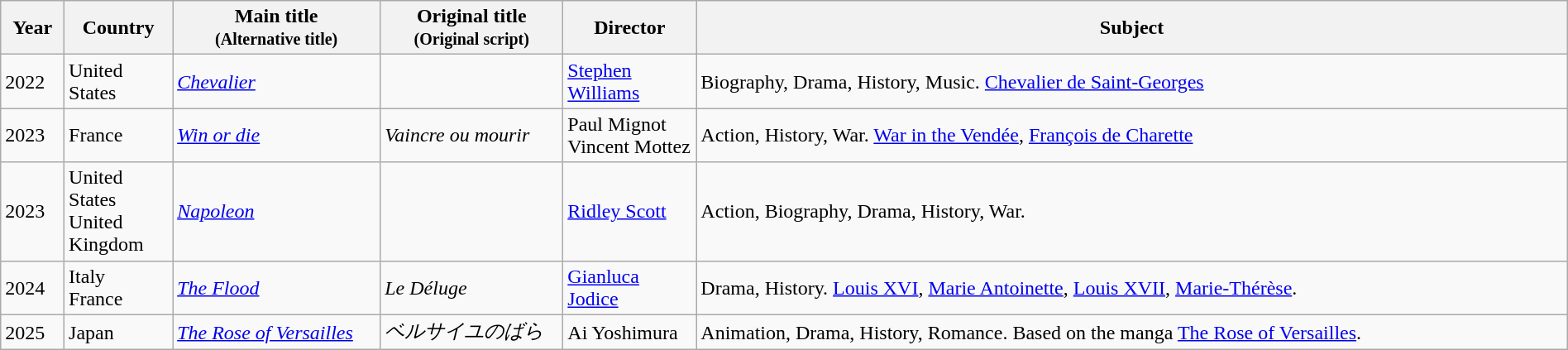<table class="wikitable sortable" style="width:100%;">
<tr>
<th>Year</th>
<th width= 80>Country</th>
<th class="unsortable" style="width:160px;">Main title<br><small>(Alternative title)</small></th>
<th class="unsortable" style="width:140px;">Original title<br><small>(Original script)</small></th>
<th width=100>Director</th>
<th class="unsortable">Subject</th>
</tr>
<tr>
<td>2022</td>
<td>United States</td>
<td><em><a href='#'>Chevalier</a></em></td>
<td></td>
<td><a href='#'>Stephen Williams</a></td>
<td>Biography, Drama, History, Music. <a href='#'>Chevalier de Saint-Georges</a></td>
</tr>
<tr>
<td>2023</td>
<td>France</td>
<td><em><a href='#'>Win or die</a></em></td>
<td><em>Vaincre ou mourir</em></td>
<td>Paul Mignot<br>Vincent Mottez</td>
<td>Action, History, War. <a href='#'>War in the Vendée</a>, <a href='#'>François de Charette</a></td>
</tr>
<tr>
<td>2023</td>
<td>United States<br>United Kingdom</td>
<td><em><a href='#'>Napoleon</a></em></td>
<td></td>
<td><a href='#'>Ridley Scott</a></td>
<td>Action, Biography, Drama, History, War.</td>
</tr>
<tr>
<td>2024</td>
<td>Italy<br>France</td>
<td><em><a href='#'>The Flood</a></em></td>
<td><em>Le Déluge</em></td>
<td><a href='#'>Gianluca Jodice</a></td>
<td>Drama, History. <a href='#'>Louis XVI</a>, <a href='#'>Marie Antoinette</a>, <a href='#'>Louis XVII</a>, <a href='#'>Marie-Thérèse</a>.</td>
</tr>
<tr>
<td>2025</td>
<td>Japan</td>
<td><em><a href='#'>The Rose of Versailles</a></em></td>
<td><em>ベルサイユのばら</em></td>
<td>Ai Yoshimura</td>
<td>Animation, Drama, History, Romance. Based on the manga <a href='#'>The Rose of Versailles</a>.</td>
</tr>
</table>
